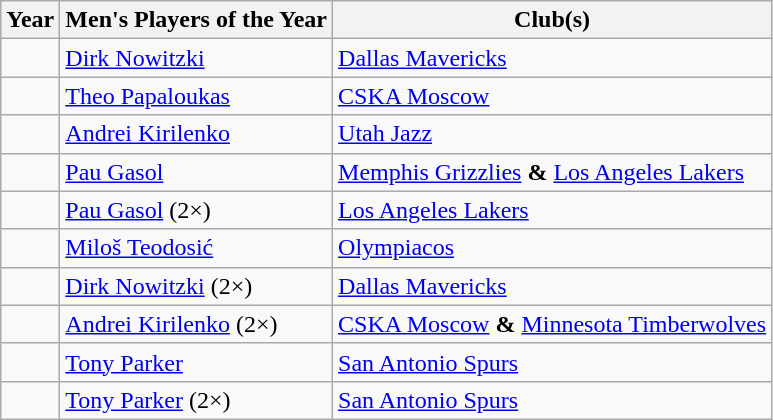<table class="wikitable sortable">
<tr>
<th>Year</th>
<th>Men's Players of the Year</th>
<th>Club(s)</th>
</tr>
<tr>
<td></td>
<td> <a href='#'>Dirk Nowitzki</a></td>
<td> <a href='#'>Dallas Mavericks</a></td>
</tr>
<tr>
<td></td>
<td> <a href='#'>Theo Papaloukas</a></td>
<td> <a href='#'>CSKA Moscow</a></td>
</tr>
<tr>
<td></td>
<td> <a href='#'>Andrei Kirilenko</a></td>
<td> <a href='#'>Utah Jazz</a></td>
</tr>
<tr>
<td></td>
<td> <a href='#'>Pau Gasol</a></td>
<td> <a href='#'>Memphis Grizzlies</a> <strong>&</strong>  <a href='#'>Los Angeles Lakers</a></td>
</tr>
<tr>
<td></td>
<td> <a href='#'>Pau Gasol</a> (2×)</td>
<td> <a href='#'>Los Angeles Lakers</a></td>
</tr>
<tr>
<td></td>
<td> <a href='#'>Miloš Teodosić</a></td>
<td> <a href='#'>Olympiacos</a></td>
</tr>
<tr>
<td></td>
<td> <a href='#'>Dirk Nowitzki</a> (2×)</td>
<td> <a href='#'>Dallas Mavericks</a></td>
</tr>
<tr>
<td></td>
<td> <a href='#'>Andrei Kirilenko</a> (2×)</td>
<td> <a href='#'>CSKA Moscow</a> <strong>&</strong>  <a href='#'>Minnesota Timberwolves</a></td>
</tr>
<tr>
<td></td>
<td> <a href='#'>Tony Parker</a></td>
<td> <a href='#'>San Antonio Spurs</a></td>
</tr>
<tr>
<td></td>
<td> <a href='#'>Tony Parker</a> (2×)</td>
<td> <a href='#'>San Antonio Spurs</a></td>
</tr>
</table>
